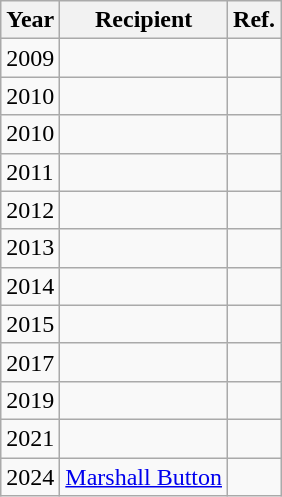<table class="wikitable sortable mw-collapsible">
<tr>
<th>Year</th>
<th>Recipient</th>
<th>Ref.</th>
</tr>
<tr>
<td>2009</td>
<td></td>
<td></td>
</tr>
<tr>
<td>2010</td>
<td></td>
<td></td>
</tr>
<tr>
<td>2010</td>
<td></td>
<td></td>
</tr>
<tr>
<td>2011</td>
<td></td>
<td></td>
</tr>
<tr>
<td>2012</td>
<td></td>
<td></td>
</tr>
<tr>
<td>2013</td>
<td></td>
<td></td>
</tr>
<tr>
<td>2014</td>
<td></td>
<td></td>
</tr>
<tr>
<td>2015</td>
<td></td>
<td></td>
</tr>
<tr>
<td>2017</td>
<td></td>
<td></td>
</tr>
<tr>
<td>2019</td>
<td></td>
<td></td>
</tr>
<tr>
<td>2021</td>
<td></td>
<td></td>
</tr>
<tr>
<td>2024</td>
<td><a href='#'>Marshall Button</a></td>
<td></td>
</tr>
</table>
